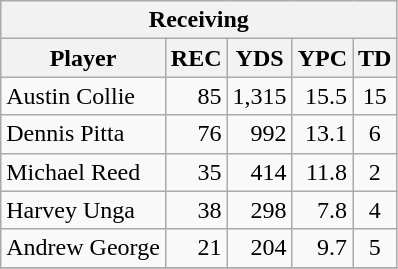<table class="wikitable">
<tr>
<th colspan="5" align="center">Receiving</th>
</tr>
<tr>
<th>Player</th>
<th>REC</th>
<th>YDS</th>
<th>YPC</th>
<th>TD</th>
</tr>
<tr>
<td>Austin Collie</td>
<td align="right">85</td>
<td align="right">1,315</td>
<td align="right">15.5</td>
<td align="center">15</td>
</tr>
<tr>
<td>Dennis Pitta</td>
<td align="right">76</td>
<td align="right">992</td>
<td align="right">13.1</td>
<td align="center">6</td>
</tr>
<tr>
<td>Michael Reed</td>
<td align="right">35</td>
<td align="right">414</td>
<td align="right">11.8</td>
<td align="center">2</td>
</tr>
<tr>
<td>Harvey Unga</td>
<td align="right">38</td>
<td align="right">298</td>
<td align="right">7.8</td>
<td align="center">4</td>
</tr>
<tr>
<td>Andrew George</td>
<td align="right">21</td>
<td align="right">204</td>
<td align="right">9.7</td>
<td align="center">5</td>
</tr>
<tr>
</tr>
</table>
